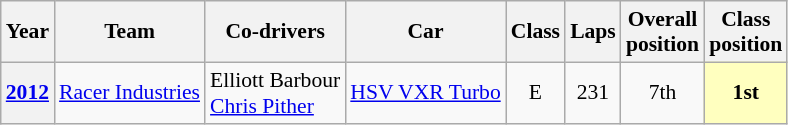<table class="wikitable" style="text-align:center; font-size:90%">
<tr>
<th>Year</th>
<th>Team</th>
<th>Co-drivers</th>
<th>Car</th>
<th>Class</th>
<th>Laps</th>
<th>Overall<br>position</th>
<th>Class<br>position</th>
</tr>
<tr>
<th><a href='#'>2012</a></th>
<td align="left"> <a href='#'>Racer Industries</a></td>
<td align="left"> Elliott Barbour<br> <a href='#'>Chris Pither</a></td>
<td align="left"><a href='#'>HSV VXR Turbo</a></td>
<td>E</td>
<td>231</td>
<td>7th</td>
<td style="background: #ffffbf"><strong>1st</strong></td>
</tr>
</table>
